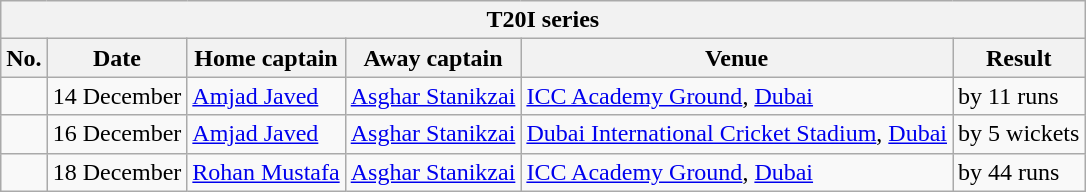<table class="wikitable">
<tr>
<th colspan="6">T20I series</th>
</tr>
<tr>
<th>No.</th>
<th>Date</th>
<th>Home captain</th>
<th>Away captain</th>
<th>Venue</th>
<th>Result</th>
</tr>
<tr>
<td></td>
<td>14 December</td>
<td><a href='#'>Amjad Javed</a></td>
<td><a href='#'>Asghar Stanikzai</a></td>
<td><a href='#'>ICC Academy Ground</a>, <a href='#'>Dubai</a></td>
<td> by 11 runs</td>
</tr>
<tr>
<td></td>
<td>16 December</td>
<td><a href='#'>Amjad Javed</a></td>
<td><a href='#'>Asghar Stanikzai</a></td>
<td><a href='#'>Dubai International Cricket Stadium</a>, <a href='#'>Dubai</a></td>
<td> by 5 wickets</td>
</tr>
<tr>
<td></td>
<td>18 December</td>
<td><a href='#'>Rohan Mustafa</a></td>
<td><a href='#'>Asghar Stanikzai</a></td>
<td><a href='#'>ICC Academy Ground</a>, <a href='#'>Dubai</a></td>
<td> by 44 runs</td>
</tr>
</table>
